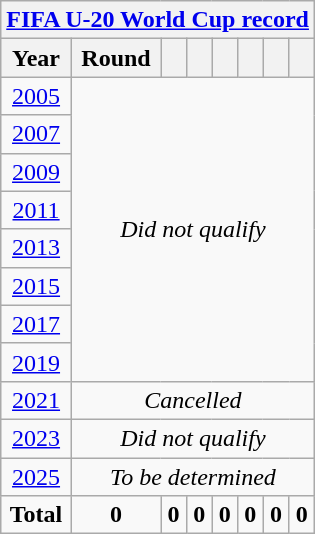<table class="wikitable" style="text-align: center;">
<tr>
<th colspan=8><a href='#'>FIFA U-20 World Cup record</a></th>
</tr>
<tr>
<th>Year</th>
<th>Round</th>
<th></th>
<th></th>
<th></th>
<th></th>
<th></th>
<th></th>
</tr>
<tr>
<td> <a href='#'>2005</a></td>
<td colspan=7 rowspan=8><em>Did not qualify</em></td>
</tr>
<tr>
<td> <a href='#'>2007</a></td>
</tr>
<tr>
<td> <a href='#'>2009</a></td>
</tr>
<tr>
<td> <a href='#'>2011</a></td>
</tr>
<tr>
<td> <a href='#'>2013</a></td>
</tr>
<tr>
<td> <a href='#'>2015</a></td>
</tr>
<tr>
<td> <a href='#'>2017</a></td>
</tr>
<tr>
<td> <a href='#'>2019</a></td>
</tr>
<tr>
<td> <a href='#'>2021</a></td>
<td colspan=7><em>Cancelled</em></td>
</tr>
<tr>
<td> <a href='#'>2023</a></td>
<td colspan=7><em>Did not qualify</em></td>
</tr>
<tr>
<td> <a href='#'>2025</a></td>
<td colspan=7><em>To be determined</em></td>
</tr>
<tr>
<td><strong>Total</strong></td>
<td><strong>0</strong></td>
<td><strong>0</strong></td>
<td><strong>0</strong></td>
<td><strong>0</strong></td>
<td><strong>0</strong></td>
<td><strong>0</strong></td>
<td><strong>0</strong></td>
</tr>
</table>
